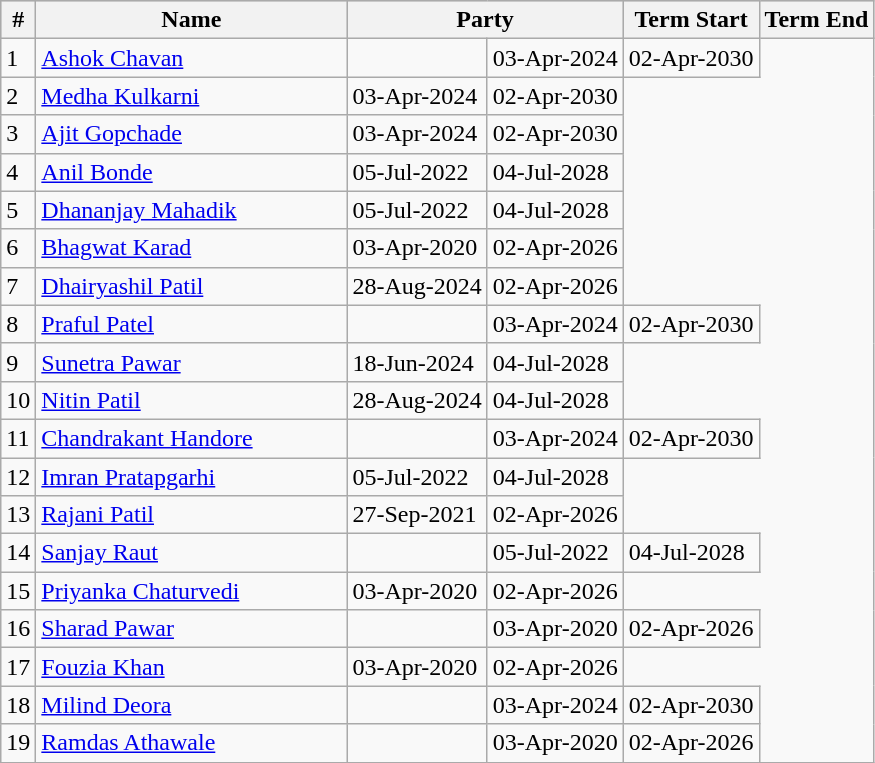<table class="wikitable sortable">
<tr bgcolor="#cccccc" Vacant(1)>
<th>#</th>
<th style="width:200px">Name</th>
<th colspan="2">Party</th>
<th>Term Start</th>
<th>Term End</th>
</tr>
<tr>
<td>1</td>
<td><a href='#'>Ashok Chavan</a></td>
<td></td>
<td>03-Apr-2024</td>
<td>02-Apr-2030</td>
</tr>
<tr>
<td>2</td>
<td><a href='#'>Medha Kulkarni</a></td>
<td>03-Apr-2024</td>
<td>02-Apr-2030</td>
</tr>
<tr>
<td>3</td>
<td><a href='#'>Ajit Gopchade</a></td>
<td>03-Apr-2024</td>
<td>02-Apr-2030</td>
</tr>
<tr>
<td>4</td>
<td><a href='#'>Anil Bonde</a></td>
<td>05-Jul-2022</td>
<td>04-Jul-2028</td>
</tr>
<tr>
<td>5</td>
<td><a href='#'>Dhananjay Mahadik</a></td>
<td>05-Jul-2022</td>
<td>04-Jul-2028</td>
</tr>
<tr>
<td>6</td>
<td><a href='#'>Bhagwat Karad</a></td>
<td>03-Apr-2020</td>
<td>02-Apr-2026</td>
</tr>
<tr>
<td>7</td>
<td><a href='#'>Dhairyashil Patil</a></td>
<td>28-Aug-2024</td>
<td>02-Apr-2026</td>
</tr>
<tr>
<td>8</td>
<td><a href='#'>Praful Patel</a></td>
<td></td>
<td>03-Apr-2024</td>
<td>02-Apr-2030</td>
</tr>
<tr>
<td>9</td>
<td><a href='#'>Sunetra Pawar</a></td>
<td>18-Jun-2024</td>
<td>04-Jul-2028</td>
</tr>
<tr>
<td>10</td>
<td><a href='#'>Nitin Patil</a></td>
<td>28-Aug-2024</td>
<td>04-Jul-2028</td>
</tr>
<tr>
<td>11</td>
<td><a href='#'>Chandrakant Handore</a></td>
<td></td>
<td>03-Apr-2024</td>
<td>02-Apr-2030</td>
</tr>
<tr>
<td>12</td>
<td><a href='#'>Imran Pratapgarhi</a></td>
<td>05-Jul-2022</td>
<td>04-Jul-2028</td>
</tr>
<tr>
<td>13</td>
<td><a href='#'>Rajani Patil</a></td>
<td>27-Sep-2021</td>
<td>02-Apr-2026</td>
</tr>
<tr>
<td>14</td>
<td><a href='#'>Sanjay Raut</a></td>
<td></td>
<td>05-Jul-2022</td>
<td>04-Jul-2028</td>
</tr>
<tr>
<td>15</td>
<td><a href='#'>Priyanka Chaturvedi</a></td>
<td>03-Apr-2020</td>
<td>02-Apr-2026</td>
</tr>
<tr>
<td>16</td>
<td><a href='#'>Sharad Pawar</a></td>
<td></td>
<td>03-Apr-2020</td>
<td>02-Apr-2026</td>
</tr>
<tr>
<td>17</td>
<td><a href='#'>Fouzia Khan</a></td>
<td>03-Apr-2020</td>
<td>02-Apr-2026</td>
</tr>
<tr>
<td>18</td>
<td><a href='#'>Milind Deora</a></td>
<td></td>
<td>03-Apr-2024</td>
<td>02-Apr-2030</td>
</tr>
<tr>
<td>19</td>
<td><a href='#'>Ramdas Athawale</a></td>
<td></td>
<td>03-Apr-2020</td>
<td>02-Apr-2026</td>
</tr>
<tr>
</tr>
</table>
